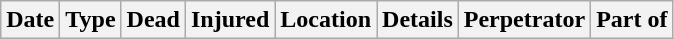<table class="wikitable" id="terrorIncidents2006May">
<tr>
<th>Date</th>
<th>Type</th>
<th data-sort-type="number">Dead</th>
<th data-sort-type="number">Injured</th>
<th>Location</th>
<th class="unsortable">Details</th>
<th>Perpetrator</th>
<th>Part of<br></th>
</tr>
</table>
